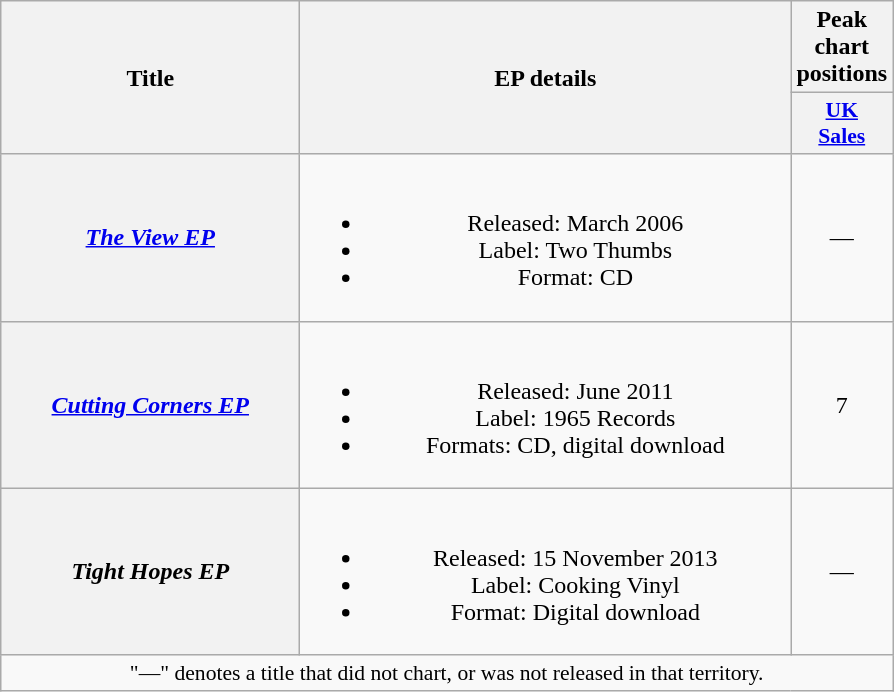<table class="wikitable plainrowheaders" style="text-align:center;">
<tr>
<th scope="col" rowspan="2" style="width:12em;">Title</th>
<th scope="col" rowspan="2" style="width:20em;">EP details</th>
<th scope="col" colspan="1">Peak chart positions</th>
</tr>
<tr>
<th scope="col" style="width:3em;font-size:90%;"><a href='#'>UK<br>Sales</a><br></th>
</tr>
<tr>
<th scope="row"><em><a href='#'>The View EP</a></em></th>
<td><br><ul><li>Released: March 2006</li><li>Label: Two Thumbs</li><li>Format: CD</li></ul></td>
<td>—</td>
</tr>
<tr>
<th scope="row"><em><a href='#'>Cutting Corners EP</a></em></th>
<td><br><ul><li>Released: June 2011</li><li>Label: 1965 Records</li><li>Formats: CD, digital download</li></ul></td>
<td>7</td>
</tr>
<tr>
<th scope="row"><em>Tight Hopes EP</em></th>
<td><br><ul><li>Released: 15 November 2013</li><li>Label: Cooking Vinyl</li><li>Format: Digital download</li></ul></td>
<td>—</td>
</tr>
<tr>
<td colspan="10" style="font-size:90%">"—" denotes a title that did not chart, or was not released in that territory.</td>
</tr>
</table>
